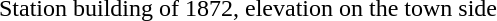<table style="clear:both" align="center">
<tr>
<td></td>
</tr>
<tr>
<td align="center">Station building of 1872, elevation on the town side</td>
</tr>
</table>
